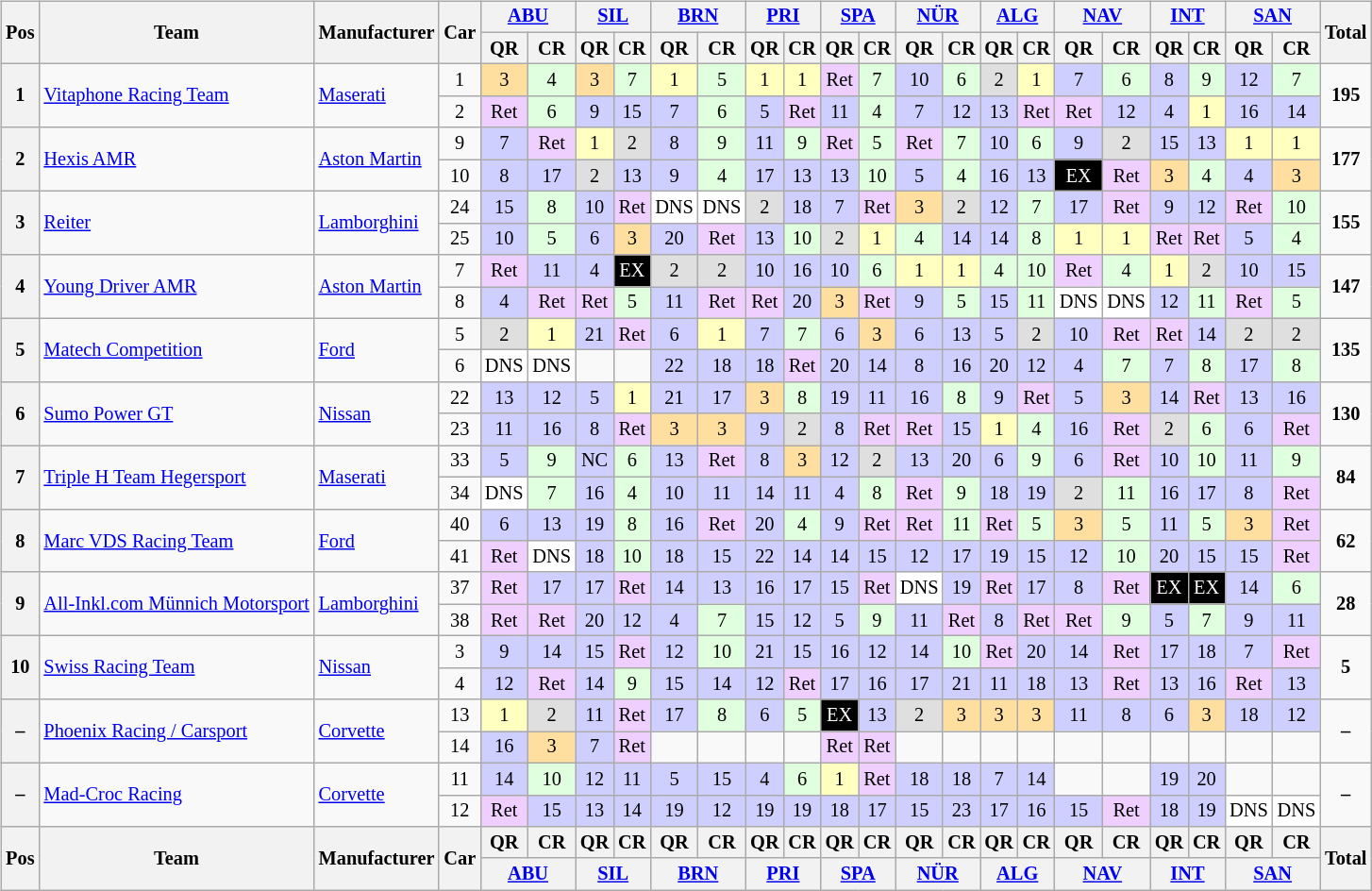<table>
<tr>
<td valign="top"><br><table class="wikitable" style="font-size: 85%; text-align:center;">
<tr>
<th rowspan=2>Pos</th>
<th rowspan=2>Team</th>
<th rowspan=2>Manufacturer</th>
<th rowspan=2>Car</th>
<th colspan=2><a href='#'>ABU</a><br></th>
<th colspan=2><a href='#'>SIL</a><br></th>
<th colspan=2><a href='#'>BRN</a><br></th>
<th colspan=2><a href='#'>PRI</a><br></th>
<th colspan=2><a href='#'>SPA</a><br></th>
<th colspan=2><a href='#'>NÜR</a><br></th>
<th colspan=2><a href='#'>ALG</a><br></th>
<th colspan=2><a href='#'>NAV</a><br></th>
<th colspan=2><a href='#'>INT</a><br></th>
<th colspan=2><a href='#'>SAN</a><br></th>
<th rowspan=2>Total</th>
</tr>
<tr>
<th>QR</th>
<th>CR</th>
<th>QR</th>
<th>CR</th>
<th>QR</th>
<th>CR</th>
<th>QR</th>
<th>CR</th>
<th>QR</th>
<th>CR</th>
<th>QR</th>
<th>CR</th>
<th>QR</th>
<th>CR</th>
<th>QR</th>
<th>CR</th>
<th>QR</th>
<th>CR</th>
<th>QR</th>
<th>CR</th>
</tr>
<tr>
<th rowspan=2>1</th>
<td rowspan=2 align="left"> <a href='#'>Vitaphone Racing Team</a></td>
<td rowspan=2 align="left"><a href='#'>Maserati</a></td>
<td>1</td>
<td style="background:#FFDF9F;">3</td>
<td style="background:#DFFFDF;">4</td>
<td style="background:#FFDF9F;">3</td>
<td style="background:#DFFFDF;">7</td>
<td style="background:#FFFFBF;">1</td>
<td style="background:#DFFFDF;">5</td>
<td style="background:#FFFFBF;">1</td>
<td style="background:#FFFFBF;">1</td>
<td style="background:#EFCFFF;">Ret</td>
<td style="background:#DFFFDF;">7</td>
<td style="background:#CFCFFF;">10</td>
<td style="background:#DFFFDF;">6</td>
<td style="background:#DFDFDF;">2</td>
<td style="background:#FFFFBF;">1</td>
<td style="background:#CFCFFF;">7</td>
<td style="background:#DFFFDF;">6</td>
<td style="background:#CFCFFF;">8</td>
<td style="background:#DFFFDF;">9</td>
<td style="background:#CFCFFF;">12</td>
<td style="background:#DFFFDF;">7</td>
<td rowspan=2 align="center"><strong>195</strong></td>
</tr>
<tr>
<td>2</td>
<td style="background:#EFCFFF;">Ret</td>
<td style="background:#DFFFDF;">6</td>
<td style="background:#CFCFFF;">9</td>
<td style="background:#CFCFFF;">15</td>
<td style="background:#CFCFFF;">7</td>
<td style="background:#DFFFDF;">6</td>
<td style="background:#CFCFFF;">5</td>
<td style="background:#EFCFFF;">Ret</td>
<td style="background:#CFCFFF;">11</td>
<td style="background:#DFFFDF;">4</td>
<td style="background:#CFCFFF;">7</td>
<td style="background:#CFCFFF;">12</td>
<td style="background:#CFCFFF;">13</td>
<td style="background:#EFCFFF;">Ret</td>
<td style="background:#EFCFFF;">Ret</td>
<td style="background:#CFCFFF;">12</td>
<td style="background:#CFCFFF;">4</td>
<td style="background:#FFFFBF;">1</td>
<td style="background:#CFCFFF;">16</td>
<td style="background:#CFCFFF;">14</td>
</tr>
<tr>
<th rowspan=2>2</th>
<td rowspan=2 align="left"> <a href='#'>Hexis AMR</a></td>
<td rowspan=2 align="left"><a href='#'>Aston Martin</a></td>
<td>9</td>
<td style="background:#CFCFFF;">7</td>
<td style="background:#EFCFFF;">Ret</td>
<td style="background:#FFFFBF;">1</td>
<td style="background:#DFDFDF;">2</td>
<td style="background:#CFCFFF;">8</td>
<td style="background:#DFFFDF;">9</td>
<td style="background:#CFCFFF;">11</td>
<td style="background:#DFFFDF;">9</td>
<td style="background:#EFCFFF;">Ret</td>
<td style="background:#DFFFDF;">5</td>
<td style="background:#EFCFFF;">Ret</td>
<td style="background:#DFFFDF;">7</td>
<td style="background:#CFCFFF;">10</td>
<td style="background:#DFFFDF;">6</td>
<td style="background:#CFCFFF;">9</td>
<td style="background:#DFDFDF;">2</td>
<td style="background:#CFCFFF;">15</td>
<td style="background:#CFCFFF;">13</td>
<td style="background:#FFFFBF;">1</td>
<td style="background:#FFFFBF;">1</td>
<td rowspan=2 align="center"><strong>177</strong></td>
</tr>
<tr>
<td>10</td>
<td style="background:#CFCFFF;">8</td>
<td style="background:#CFCFFF;">17</td>
<td style="background:#DFDFDF;">2</td>
<td style="background:#CFCFFF;">13</td>
<td style="background:#CFCFFF;">9</td>
<td style="background:#DFFFDF;">4</td>
<td style="background:#CFCFFF;">17</td>
<td style="background:#CFCFFF;">13</td>
<td style="background:#CFCFFF;">13</td>
<td style="background:#DFFFDF;">10</td>
<td style="background:#CFCFFF;">5</td>
<td style="background:#DFFFDF;">4</td>
<td style="background:#CFCFFF;">16</td>
<td style="background:#CFCFFF;">13</td>
<td style="background:#000000; color:white;">EX</td>
<td style="background:#EFCFFF;">Ret</td>
<td style="background:#FFDF9F;">3</td>
<td style="background:#DFFFDF;">4</td>
<td style="background:#CFCFFF;">4</td>
<td style="background:#FFDF9F;">3</td>
</tr>
<tr>
<th rowspan=2>3</th>
<td rowspan=2 align="left"> <a href='#'>Reiter</a></td>
<td rowspan=2 align="left"><a href='#'>Lamborghini</a></td>
<td>24</td>
<td style="background:#CFCFFF;">15</td>
<td style="background:#DFFFDF;">8</td>
<td style="background:#CFCFFF;">10</td>
<td style="background:#EFCFFF;">Ret</td>
<td style="background:#FFFFFF;">DNS</td>
<td style="background:#FFFFFF;">DNS</td>
<td style="background:#DFDFDF;">2</td>
<td style="background:#CFCFFF;">18</td>
<td style="background:#CFCFFF;">7</td>
<td style="background:#EFCFFF;">Ret</td>
<td style="background:#FFDF9F;">3</td>
<td style="background:#DFDFDF;">2</td>
<td style="background:#CFCFFF;">12</td>
<td style="background:#DFFFDF;">7</td>
<td style="background:#CFCFFF;">17</td>
<td style="background:#EFCFFF;">Ret</td>
<td style="background:#CFCFFF;">9</td>
<td style="background:#CFCFFF;">12</td>
<td style="background:#EFCFFF;">Ret</td>
<td style="background:#DFFFDF;">10</td>
<td rowspan=2 align="center"><strong>155</strong></td>
</tr>
<tr>
<td>25</td>
<td style="background:#CFCFFF;">10</td>
<td style="background:#DFFFDF;">5</td>
<td style="background:#CFCFFF;">6</td>
<td style="background:#FFDF9F;">3</td>
<td style="background:#CFCFFF;">20</td>
<td style="background:#EFCFFF;">Ret</td>
<td style="background:#CFCFFF;">13</td>
<td style="background:#DFFFDF;">10</td>
<td style="background:#DFDFDF;">2</td>
<td style="background:#FFFFBF;">1</td>
<td style="background:#DFFFDF;">4</td>
<td style="background:#CFCFFF;">14</td>
<td style="background:#CFCFFF;">14</td>
<td style="background:#DFFFDF;">8</td>
<td style="background:#FFFFBF;">1</td>
<td style="background:#FFFFBF;">1</td>
<td style="background:#EFCFFF;">Ret</td>
<td style="background:#EFCFFF;">Ret</td>
<td style="background:#CFCFFF;">5</td>
<td style="background:#DFFFDF;">4</td>
</tr>
<tr>
<th rowspan=2>4</th>
<td rowspan=2 align="left"> <a href='#'>Young Driver AMR</a></td>
<td rowspan=2 align="left"><a href='#'>Aston Martin</a></td>
<td>7</td>
<td style="background:#EFCFFF;">Ret</td>
<td style="background:#CFCFFF;">11</td>
<td style="background:#CFCFFF;">4</td>
<td style="background:#000000; color:white;">EX</td>
<td style="background:#DFDFDF;">2</td>
<td style="background:#DFDFDF;">2</td>
<td style="background:#CFCFFF;">10</td>
<td style="background:#CFCFFF;">16</td>
<td style="background:#CFCFFF;">10</td>
<td style="background:#DFFFDF;">6</td>
<td style="background:#FFFFBF;">1</td>
<td style="background:#FFFFBF;">1</td>
<td style="background:#DFFFDF;">4</td>
<td style="background:#DFFFDF;">10</td>
<td style="background:#EFCFFF;">Ret</td>
<td style="background:#DFFFDF;">4</td>
<td style="background:#FFFFBF;">1</td>
<td style="background:#DFDFDF;">2</td>
<td style="background:#CFCFFF;">10</td>
<td style="background:#CFCFFF;">15</td>
<td rowspan=2 align="center"><strong>147</strong></td>
</tr>
<tr>
<td>8</td>
<td style="background:#CFCFFF;">4</td>
<td style="background:#EFCFFF;">Ret</td>
<td style="background:#EFCFFF;">Ret</td>
<td style="background:#DFFFDF;">5</td>
<td style="background:#CFCFFF;">11</td>
<td style="background:#EFCFFF;">Ret</td>
<td style="background:#EFCFFF;">Ret</td>
<td style="background:#CFCFFF;">20</td>
<td style="background:#FFDF9F;">3</td>
<td style="background:#EFCFFF;">Ret</td>
<td style="background:#CFCFFF;">9</td>
<td style="background:#DFFFDF;">5</td>
<td style="background:#CFCFFF;">15</td>
<td style="background:#DFFFDF;">11</td>
<td style="background:#FFFFFF;">DNS</td>
<td style="background:#FFFFFF;">DNS</td>
<td style="background:#CFCFFF;">12</td>
<td style="background:#DFFFDF;">11</td>
<td style="background:#EFCFFF;">Ret</td>
<td style="background:#DFFFDF;">5</td>
</tr>
<tr>
<th rowspan=2>5</th>
<td rowspan=2 align="left"> <a href='#'>Matech Competition</a></td>
<td rowspan=2 align="left"><a href='#'>Ford</a></td>
<td>5</td>
<td style="background:#DFDFDF;">2</td>
<td style="background:#FFFFBF;">1</td>
<td style="background:#CFCFFF;">21</td>
<td style="background:#EFCFFF;">Ret</td>
<td style="background:#CFCFFF;">6</td>
<td style="background:#FFFFBF;">1</td>
<td style="background:#CFCFFF;">7</td>
<td style="background:#DFFFDF;">7</td>
<td style="background:#CFCFFF;">6</td>
<td style="background:#FFDF9F;">3</td>
<td style="background:#CFCFFF;">6</td>
<td style="background:#CFCFFF;">13</td>
<td style="background:#CFCFFF;">5</td>
<td style="background:#DFDFDF;">2</td>
<td style="background:#CFCFFF;">10</td>
<td style="background:#EFCFFF;">Ret</td>
<td style="background:#EFCFFF;">Ret</td>
<td style="background:#CFCFFF;">14</td>
<td style="background:#DFDFDF;">2</td>
<td style="background:#DFDFDF;">2</td>
<td rowspan=2 align="center"><strong>135</strong></td>
</tr>
<tr>
<td>6</td>
<td style="background:#FFFFFF;">DNS</td>
<td style="background:#FFFFFF;">DNS</td>
<td></td>
<td></td>
<td style="background:#CFCFFF;">22</td>
<td style="background:#CFCFFF;">18</td>
<td style="background:#CFCFFF;">18</td>
<td style="background:#EFCFFF;">Ret</td>
<td style="background:#CFCFFF;">20</td>
<td style="background:#CFCFFF;">14</td>
<td style="background:#CFCFFF;">8</td>
<td style="background:#CFCFFF;">16</td>
<td style="background:#CFCFFF;">20</td>
<td style="background:#CFCFFF;">12</td>
<td style="background:#CFCFFF;">4</td>
<td style="background:#DFFFDF;">7</td>
<td style="background:#CFCFFF;">7</td>
<td style="background:#DFFFDF;">8</td>
<td style="background:#CFCFFF;">17</td>
<td style="background:#DFFFDF;">8</td>
</tr>
<tr>
<th rowspan=2>6</th>
<td rowspan=2 align="left"> <a href='#'>Sumo Power GT</a></td>
<td rowspan=2 align="left"><a href='#'>Nissan</a></td>
<td>22</td>
<td style="background:#CFCFFF;">13</td>
<td style="background:#CFCFFF;">12</td>
<td style="background:#CFCFFF;">5</td>
<td style="background:#FFFFBF;">1</td>
<td style="background:#CFCFFF;">21</td>
<td style="background:#CFCFFF;">17</td>
<td style="background:#FFDF9F;">3</td>
<td style="background:#DFFFDF;">8</td>
<td style="background:#CFCFFF;">19</td>
<td style="background:#CFCFFF;">11</td>
<td style="background:#CFCFFF;">16</td>
<td style="background:#DFFFDF;">8</td>
<td style="background:#CFCFFF;">9</td>
<td style="background:#EFCFFF;">Ret</td>
<td style="background:#CFCFFF;">5</td>
<td style="background:#FFDF9F;">3</td>
<td style="background:#CFCFFF;">14</td>
<td style="background:#EFCFFF;">Ret</td>
<td style="background:#CFCFFF;">13</td>
<td style="background:#CFCFFF;">16</td>
<td rowspan=2 align="center"><strong>130</strong></td>
</tr>
<tr>
<td>23</td>
<td style="background:#CFCFFF;">11</td>
<td style="background:#CFCFFF;">16</td>
<td style="background:#CFCFFF;">8</td>
<td style="background:#EFCFFF;">Ret</td>
<td style="background:#FFDF9F;">3</td>
<td style="background:#FFDF9F;">3</td>
<td style="background:#CFCFFF;">9</td>
<td style="background:#DFDFDF;">2</td>
<td style="background:#CFCFFF;">8</td>
<td style="background:#EFCFFF;">Ret</td>
<td style="background:#EFCFFF;">Ret</td>
<td style="background:#CFCFFF;">15</td>
<td style="background:#FFFFBF;">1</td>
<td style="background:#DFFFDF;">4</td>
<td style="background:#CFCFFF;">16</td>
<td style="background:#EFCFFF;">Ret</td>
<td style="background:#DFDFDF;">2</td>
<td style="background:#DFFFDF;">6</td>
<td style="background:#CFCFFF;">6</td>
<td style="background:#EFCFFF;">Ret</td>
</tr>
<tr>
<th rowspan=2>7</th>
<td rowspan=2 align="left"> <a href='#'>Triple H Team Hegersport</a></td>
<td rowspan=2 align="left"><a href='#'>Maserati</a></td>
<td>33</td>
<td style="background:#CFCFFF;">5</td>
<td style="background:#DFFFDF;">9</td>
<td style="background:#CFCFFF;">NC</td>
<td style="background:#DFFFDF;">6</td>
<td style="background:#CFCFFF;">13</td>
<td style="background:#EFCFFF;">Ret</td>
<td style="background:#CFCFFF;">8</td>
<td style="background:#FFDF9F;">3</td>
<td style="background:#CFCFFF;">12</td>
<td style="background:#DFDFDF;">2</td>
<td style="background:#CFCFFF;">13</td>
<td style="background:#CFCFFF;">20</td>
<td style="background:#CFCFFF;">6</td>
<td style="background:#DFFFDF;">9</td>
<td style="background:#CFCFFF;">6</td>
<td style="background:#EFCFFF;">Ret</td>
<td style="background:#CFCFFF;">10</td>
<td style="background:#DFFFDF;">10</td>
<td style="background:#CFCFFF;">11</td>
<td style="background:#DFFFDF;">9</td>
<td rowspan=2 align="center"><strong>84</strong></td>
</tr>
<tr>
<td>34</td>
<td style="background:#FFFFFF;">DNS</td>
<td style="background:#DFFFDF;">7</td>
<td style="background:#CFCFFF;">16</td>
<td style="background:#DFFFDF;">4</td>
<td style="background:#CFCFFF;">10</td>
<td style="background:#CFCFFF;">11</td>
<td style="background:#CFCFFF;">14</td>
<td style="background:#CFCFFF;">11</td>
<td style="background:#CFCFFF;">4</td>
<td style="background:#DFFFDF;">8</td>
<td style="background:#EFCFFF;">Ret</td>
<td style="background:#DFFFDF;">9</td>
<td style="background:#CFCFFF;">18</td>
<td style="background:#CFCFFF;">19</td>
<td style="background:#DFDFDF;">2</td>
<td style="background:#DFFFDF;">11</td>
<td style="background:#CFCFFF;">16</td>
<td style="background:#CFCFFF;">17</td>
<td style="background:#CFCFFF;">8</td>
<td style="background:#EFCFFF;">Ret</td>
</tr>
<tr>
<th rowspan=2>8</th>
<td rowspan=2 align="left"> <a href='#'>Marc VDS Racing Team</a></td>
<td rowspan=2 align="left"><a href='#'>Ford</a></td>
<td>40</td>
<td style="background:#CFCFFF;">6</td>
<td style="background:#CFCFFF;">13</td>
<td style="background:#CFCFFF;">19</td>
<td style="background:#DFFFDF;">8</td>
<td style="background:#CFCFFF;">16</td>
<td style="background:#EFCFFF;">Ret</td>
<td style="background:#CFCFFF;">20</td>
<td style="background:#DFFFDF;">4</td>
<td style="background:#CFCFFF;">9</td>
<td style="background:#EFCFFF;">Ret</td>
<td style="background:#EFCFFF;">Ret</td>
<td style="background:#DFFFDF;">11</td>
<td style="background:#EFCFFF;">Ret</td>
<td style="background:#DFFFDF;">5</td>
<td style="background:#FFDF9F;">3</td>
<td style="background:#DFFFDF;">5</td>
<td style="background:#CFCFFF;">11</td>
<td style="background:#DFFFDF;">5</td>
<td style="background:#FFDF9F;">3</td>
<td style="background:#EFCFFF;">Ret</td>
<td rowspan=2 align="center"><strong>62</strong></td>
</tr>
<tr>
<td>41</td>
<td style="background:#EFCFFF;">Ret</td>
<td style="background:#FFFFFF;">DNS</td>
<td style="background:#CFCFFF;">18</td>
<td style="background:#DFFFDF;">10</td>
<td style="background:#CFCFFF;">18</td>
<td style="background:#CFCFFF;">15</td>
<td style="background:#CFCFFF;">22</td>
<td style="background:#CFCFFF;">14</td>
<td style="background:#CFCFFF;">14</td>
<td style="background:#CFCFFF;">15</td>
<td style="background:#CFCFFF;">12</td>
<td style="background:#CFCFFF;">17</td>
<td style="background:#CFCFFF;">19</td>
<td style="background:#CFCFFF;">15</td>
<td style="background:#CFCFFF;">12</td>
<td style="background:#DFFFDF;">10</td>
<td style="background:#CFCFFF;">20</td>
<td style="background:#CFCFFF;">15</td>
<td style="background:#CFCFFF;">15</td>
<td style="background:#EFCFFF;">Ret</td>
</tr>
<tr>
<th rowspan=2>9</th>
<td rowspan=2 align="left"> <a href='#'>All-Inkl.com Münnich Motorsport</a></td>
<td rowspan=2 align="left"><a href='#'>Lamborghini</a></td>
<td>37</td>
<td style="background:#EFCFFF;">Ret</td>
<td style="background:#CFCFFF;">17</td>
<td style="background:#CFCFFF;">17</td>
<td style="background:#EFCFFF;">Ret</td>
<td style="background:#CFCFFF;">14</td>
<td style="background:#CFCFFF;">13</td>
<td style="background:#CFCFFF;">16</td>
<td style="background:#CFCFFF;">17</td>
<td style="background:#CFCFFF;">15</td>
<td style="background:#EFCFFF;">Ret</td>
<td style="background:#FFFFFF;">DNS</td>
<td style="background:#CFCFFF;">19</td>
<td style="background:#EFCFFF;">Ret</td>
<td style="background:#CFCFFF;">17</td>
<td style="background:#CFCFFF;">8</td>
<td style="background:#EFCFFF;">Ret</td>
<td style="background:#000000; color:white;">EX</td>
<td style="background:#000000; color:white;">EX</td>
<td style="background:#CFCFFF;">14</td>
<td style="background:#DFFFDF;">6</td>
<td rowspan=2 align="center"><strong>28</strong></td>
</tr>
<tr>
<td>38</td>
<td style="background:#EFCFFF;">Ret</td>
<td style="background:#EFCFFF;">Ret</td>
<td style="background:#CFCFFF;">20</td>
<td style="background:#CFCFFF;">12</td>
<td style="background:#CFCFFF;">4</td>
<td style="background:#DFFFDF;">7</td>
<td style="background:#CFCFFF;">15</td>
<td style="background:#CFCFFF;">12</td>
<td style="background:#CFCFFF;">5</td>
<td style="background:#DFFFDF;">9</td>
<td style="background:#CFCFFF;">11</td>
<td style="background:#EFCFFF;">Ret</td>
<td style="background:#CFCFFF;">8</td>
<td style="background:#EFCFFF;">Ret</td>
<td style="background:#EFCFFF;">Ret</td>
<td style="background:#DFFFDF;">9</td>
<td style="background:#CFCFFF;">5</td>
<td style="background:#DFFFDF;">7</td>
<td style="background:#CFCFFF;">9</td>
<td style="background:#CFCFFF;">11</td>
</tr>
<tr>
<th rowspan=2>10</th>
<td rowspan=2 align="left"> <a href='#'>Swiss Racing Team</a></td>
<td rowspan=2 align="left"><a href='#'>Nissan</a></td>
<td>3</td>
<td style="background:#CFCFFF;">9</td>
<td style="background:#CFCFFF;">14</td>
<td style="background:#CFCFFF;">15</td>
<td style="background:#EFCFFF;">Ret</td>
<td style="background:#CFCFFF;">12</td>
<td style="background:#DFFFDF;">10</td>
<td style="background:#CFCFFF;">21</td>
<td style="background:#CFCFFF;">15</td>
<td style="background:#CFCFFF;">16</td>
<td style="background:#CFCFFF;">12</td>
<td style="background:#CFCFFF;">14</td>
<td style="background:#DFFFDF;">10</td>
<td style="background:#EFCFFF;">Ret</td>
<td style="background:#CFCFFF;">20</td>
<td style="background:#CFCFFF;">14</td>
<td style="background:#EFCFFF;">Ret</td>
<td style="background:#CFCFFF;">17</td>
<td style="background:#CFCFFF;">18</td>
<td style="background:#CFCFFF;">7</td>
<td style="background:#EFCFFF;">Ret</td>
<td rowspan=2 align="center"><strong>5</strong></td>
</tr>
<tr>
<td>4</td>
<td style="background:#CFCFFF;">12</td>
<td style="background:#EFCFFF;">Ret</td>
<td style="background:#CFCFFF;">14</td>
<td style="background:#DFFFDF;">9</td>
<td style="background:#CFCFFF;">15</td>
<td style="background:#CFCFFF;">14</td>
<td style="background:#CFCFFF;">12</td>
<td style="background:#EFCFFF;">Ret</td>
<td style="background:#CFCFFF;">17</td>
<td style="background:#CFCFFF;">16</td>
<td style="background:#CFCFFF;">17</td>
<td style="background:#CFCFFF;">21</td>
<td style="background:#CFCFFF;">11</td>
<td style="background:#CFCFFF;">18</td>
<td style="background:#CFCFFF;">13</td>
<td style="background:#EFCFFF;">Ret</td>
<td style="background:#CFCFFF;">13</td>
<td style="background:#CFCFFF;">16</td>
<td style="background:#EFCFFF;">Ret</td>
<td style="background:#CFCFFF;">13</td>
</tr>
<tr>
<th rowspan=2>–</th>
<td rowspan=2 align="left"> <a href='#'>Phoenix Racing / Carsport</a></td>
<td rowspan=2 align="left"><a href='#'>Corvette</a></td>
<td>13</td>
<td style="background:#FFFFBF;">1</td>
<td style="background:#DFDFDF;">2</td>
<td style="background:#CFCFFF;">11</td>
<td style="background:#EFCFFF;">Ret</td>
<td style="background:#CFCFFF;">17</td>
<td style="background:#DFFFDF;">8</td>
<td style="background:#CFCFFF;">6</td>
<td style="background:#DFFFDF;">5</td>
<td style="background:#000000; color:white;">EX</td>
<td style="background:#CFCFFF;">13</td>
<td style="background:#DFDFDF;">2</td>
<td style="background:#FFDF9F;">3</td>
<td style="background:#FFDF9F;">3</td>
<td style="background:#FFDF9F;">3</td>
<td style="background:#CFCFFF;">11</td>
<td style="background:#CFCFFF;">8</td>
<td style="background:#CFCFFF;">6</td>
<td style="background:#FFDF9F;">3</td>
<td style="background:#CFCFFF;">18</td>
<td style="background:#CFCFFF;">12</td>
<td rowspan=2 align="center"><strong>–</strong></td>
</tr>
<tr>
<td>14</td>
<td style="background:#CFCFFF;">16</td>
<td style="background:#FFDF9F;">3</td>
<td style="background:#CFCFFF;">7</td>
<td style="background:#EFCFFF;">Ret</td>
<td></td>
<td></td>
<td></td>
<td></td>
<td style="background:#EFCFFF;">Ret</td>
<td style="background:#EFCFFF;">Ret</td>
<td></td>
<td></td>
<td></td>
<td></td>
<td></td>
<td></td>
<td></td>
<td></td>
<td></td>
<td></td>
</tr>
<tr>
<th rowspan=2>–</th>
<td rowspan=2 align="left"> <a href='#'>Mad-Croc Racing</a></td>
<td rowspan=2 align="left"><a href='#'>Corvette</a></td>
<td>11</td>
<td style="background:#CFCFFF;">14</td>
<td style="background:#DFFFDF;">10</td>
<td style="background:#CFCFFF;">12</td>
<td style="background:#CFCFFF;">11</td>
<td style="background:#CFCFFF;">5</td>
<td style="background:#CFCFFF;">15</td>
<td style="background:#CFCFFF;">4</td>
<td style="background:#DFFFDF;">6</td>
<td style="background:#FFFFBF;">1</td>
<td style="background:#EFCFFF;">Ret</td>
<td style="background:#CFCFFF;">18</td>
<td style="background:#CFCFFF;">18</td>
<td style="background:#CFCFFF;">7</td>
<td style="background:#CFCFFF;">14</td>
<td></td>
<td></td>
<td style="background:#CFCFFF;">19</td>
<td style="background:#CFCFFF;">20</td>
<td></td>
<td></td>
<td rowspan=2 align="center"><strong>–</strong></td>
</tr>
<tr>
<td>12</td>
<td style="background:#EFCFFF;">Ret</td>
<td style="background:#CFCFFF;">15</td>
<td style="background:#CFCFFF;">13</td>
<td style="background:#CFCFFF;">14</td>
<td style="background:#CFCFFF;">19</td>
<td style="background:#CFCFFF;">12</td>
<td style="background:#CFCFFF;">19</td>
<td style="background:#CFCFFF;">19</td>
<td style="background:#CFCFFF;">18</td>
<td style="background:#CFCFFF;">17</td>
<td style="background:#CFCFFF;">15</td>
<td style="background:#CFCFFF;">23</td>
<td style="background:#CFCFFF;">17</td>
<td style="background:#CFCFFF;">16</td>
<td style="background:#CFCFFF;">15</td>
<td style="background:#EFCFFF;">Ret</td>
<td style="background:#CFCFFF;">18</td>
<td style="background:#CFCFFF;">19</td>
<td style="background:#FFFFFF;">DNS</td>
<td style="background:#FFFFFF;">DNS</td>
</tr>
<tr>
<th rowspan=2>Pos</th>
<th rowspan=2>Team</th>
<th rowspan=2>Manufacturer</th>
<th rowspan=2>Car</th>
<th>QR</th>
<th>CR</th>
<th>QR</th>
<th>CR</th>
<th>QR</th>
<th>CR</th>
<th>QR</th>
<th>CR</th>
<th>QR</th>
<th>CR</th>
<th>QR</th>
<th>CR</th>
<th>QR</th>
<th>CR</th>
<th>QR</th>
<th>CR</th>
<th>QR</th>
<th>CR</th>
<th>QR</th>
<th>CR</th>
<th rowspan=2>Total</th>
</tr>
<tr>
<th colspan=2><a href='#'>ABU</a><br></th>
<th colspan=2><a href='#'>SIL</a><br></th>
<th colspan=2><a href='#'>BRN</a><br></th>
<th colspan=2><a href='#'>PRI</a><br></th>
<th colspan=2><a href='#'>SPA</a><br></th>
<th colspan=2><a href='#'>NÜR</a><br></th>
<th colspan=2><a href='#'>ALG</a><br></th>
<th colspan=2><a href='#'>NAV</a><br></th>
<th colspan=2><a href='#'>INT</a><br></th>
<th colspan=2><a href='#'>SAN</a><br></th>
</tr>
</table>
</td>
<td valign="top"><br></td>
</tr>
</table>
